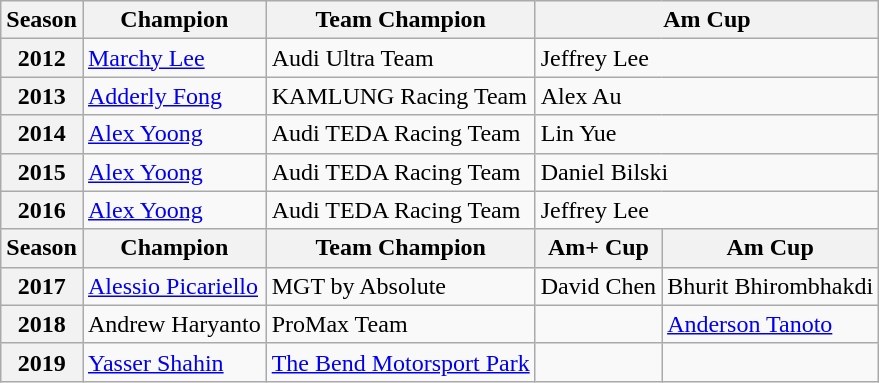<table class="wikitable">
<tr>
<th>Season</th>
<th>Champion</th>
<th>Team Champion</th>
<th colspan="2" style="text-align:center;">Am Cup</th>
</tr>
<tr>
<th>2012</th>
<td> <a href='#'>Marchy Lee</a></td>
<td>Audi Ultra Team</td>
<td colspan="2" style="text-align:left;"> Jeffrey Lee</td>
</tr>
<tr>
<th>2013</th>
<td> <a href='#'>Adderly Fong</a></td>
<td>KAMLUNG Racing Team</td>
<td colspan="2" style="text-align:left;"> Alex Au</td>
</tr>
<tr>
<th>2014</th>
<td> <a href='#'>Alex Yoong</a></td>
<td>Audi TEDA Racing Team</td>
<td colspan="2" style="text-align:left;"> Lin Yue</td>
</tr>
<tr>
<th>2015</th>
<td> <a href='#'>Alex Yoong</a></td>
<td>Audi TEDA Racing Team</td>
<td colspan="2" style="text-align:left;"> Daniel Bilski</td>
</tr>
<tr>
<th>2016</th>
<td> <a href='#'>Alex Yoong</a></td>
<td>Audi TEDA Racing Team</td>
<td colspan="2" style="text-align:left;"> Jeffrey Lee</td>
</tr>
<tr>
<th>Season</th>
<th>Champion</th>
<th>Team Champion</th>
<th>Am+ Cup</th>
<th>Am Cup</th>
</tr>
<tr>
<th>2017</th>
<td> <a href='#'>Alessio Picariello</a></td>
<td>MGT by Absolute</td>
<td> David Chen</td>
<td> Bhurit Bhirombhakdi</td>
</tr>
<tr>
<th>2018</th>
<td> Andrew Haryanto</td>
<td>ProMax Team</td>
<td></td>
<td> <a href='#'>Anderson Tanoto</a></td>
</tr>
<tr>
<th>2019</th>
<td> <a href='#'>Yasser Shahin</a></td>
<td><a href='#'>The Bend Motorsport Park</a></td>
<td></td>
<td></td>
</tr>
</table>
